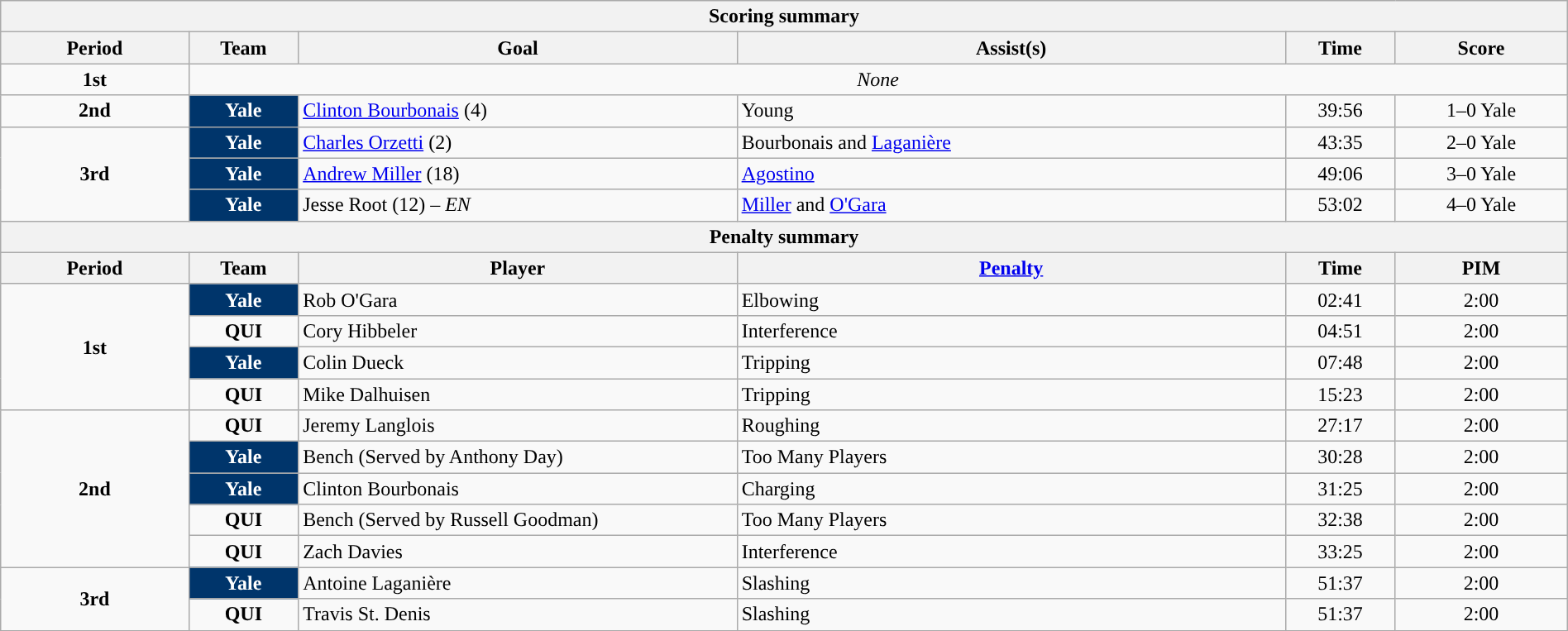<table style="width:100%;" class="wikitable">
<tr>
<th colspan=6>Scoring summary</th>
</tr>
<tr>
<th style="width:12%;">Period</th>
<th style="width:7%;">Team</th>
<th style="width:28%;">Goal</th>
<th style="width:35%;">Assist(s)</th>
<th style="width:7%;">Time</th>
<th style="width:11%;">Score</th>
</tr>
<tr>
<td style="text-align:center;" rowspan="1"><strong>1st</strong></td>
<td style="text-align:center;" colspan="5"><em>None</em></td>
</tr>
<tr>
<td style="text-align:center;" rowspan="1"><strong>2nd</strong></td>
<td align=center style="color:white; background:#00356B"><strong>Yale</strong></td>
<td><a href='#'>Clinton Bourbonais</a> (4)</td>
<td>Young</td>
<td align=center>39:56</td>
<td align=center>1–0 Yale</td>
</tr>
<tr>
<td style="text-align:center;" rowspan="3"><strong>3rd</strong></td>
<td align=center style="color:white; background:#00356B"><strong>Yale</strong></td>
<td><a href='#'>Charles Orzetti</a> (2)</td>
<td>Bourbonais and <a href='#'>Laganière</a></td>
<td align=center>43:35</td>
<td align=center>2–0 Yale</td>
</tr>
<tr>
<td align=center style="color:white; background:#00356B"><strong>Yale</strong></td>
<td><a href='#'>Andrew Miller</a> (18)</td>
<td><a href='#'>Agostino</a></td>
<td align=center>49:06</td>
<td align=center>3–0 Yale</td>
</tr>
<tr>
<td align=center style="color:white; background:#00356B"><strong>Yale</strong></td>
<td>Jesse Root (12) – <em>EN</em></td>
<td><a href='#'>Miller</a> and <a href='#'>O'Gara</a></td>
<td align=center>53:02</td>
<td align=center>4–0 Yale</td>
</tr>
<tr>
<th colspan=6>Penalty summary</th>
</tr>
<tr>
<th style="width:12%;">Period</th>
<th style="width:7%;">Team</th>
<th style="width:28%;">Player</th>
<th style="width:35%;"><a href='#'>Penalty</a></th>
<th style="width:7%;">Time</th>
<th style="width:11%;">PIM</th>
</tr>
<tr>
<td style="text-align:center;" rowspan="4"><strong>1st</strong></td>
<td align=center style="color:white; background:#00356B"><strong>Yale</strong></td>
<td>Rob O'Gara</td>
<td>Elbowing</td>
<td align=center>02:41</td>
<td align=center>2:00</td>
</tr>
<tr>
<td align=center><strong>QUI</strong></td>
<td>Cory Hibbeler</td>
<td>Interference</td>
<td align=center>04:51</td>
<td align=center>2:00</td>
</tr>
<tr>
<td align=center style="color:white; background:#00356B"><strong>Yale</strong></td>
<td>Colin Dueck</td>
<td>Tripping</td>
<td align=center>07:48</td>
<td align=center>2:00</td>
</tr>
<tr>
<td align=center><strong>QUI</strong></td>
<td>Mike Dalhuisen</td>
<td>Tripping</td>
<td align=center>15:23</td>
<td align=center>2:00</td>
</tr>
<tr>
<td align=center style="text-align:center;" rowspan="5"><strong>2nd</strong></td>
<td align=center><strong>QUI</strong></td>
<td>Jeremy Langlois</td>
<td>Roughing</td>
<td align=center>27:17</td>
<td align=center>2:00</td>
</tr>
<tr>
<td align=center style="color:white; background:#00356B"><strong>Yale</strong></td>
<td>Bench (Served by Anthony Day)</td>
<td>Too Many Players</td>
<td align=center>30:28</td>
<td align=center>2:00</td>
</tr>
<tr>
<td align=center style="color:white; background:#00356B"><strong>Yale</strong></td>
<td>Clinton Bourbonais</td>
<td>Charging</td>
<td align=center>31:25</td>
<td align=center>2:00</td>
</tr>
<tr>
<td align=center><strong>QUI</strong></td>
<td>Bench (Served by Russell Goodman)</td>
<td>Too Many Players</td>
<td align=center>32:38</td>
<td align=center>2:00</td>
</tr>
<tr>
<td align=center><strong>QUI</strong></td>
<td>Zach Davies</td>
<td>Interference</td>
<td align=center>33:25</td>
<td align=center>2:00</td>
</tr>
<tr>
<td style="text-align:center;" rowspan="2"><strong>3rd</strong></td>
<td align=center style="color:white; background:#00356B"><strong>Yale</strong></td>
<td>Antoine Laganière</td>
<td>Slashing</td>
<td align=center>51:37</td>
<td align=center>2:00</td>
</tr>
<tr>
<td align=center><strong>QUI</strong></td>
<td>Travis St. Denis</td>
<td>Slashing</td>
<td align=center>51:37</td>
<td align=center>2:00</td>
</tr>
<tr>
</tr>
</table>
